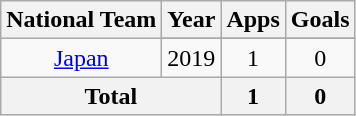<table class="wikitable" style="text-align:center">
<tr>
<th>National Team</th>
<th>Year</th>
<th>Apps</th>
<th>Goals</th>
</tr>
<tr>
<td rowspan="2"><a href='#'>Japan</a></td>
</tr>
<tr>
<td>2019</td>
<td>1</td>
<td>0</td>
</tr>
<tr>
<th colspan="2">Total</th>
<th>1</th>
<th>0</th>
</tr>
</table>
